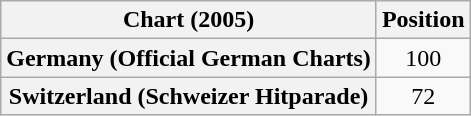<table class="wikitable sortable plainrowheaders" style="text-align:center">
<tr>
<th scope="col">Chart (2005)</th>
<th scope="col">Position</th>
</tr>
<tr>
<th scope="row">Germany (Official German Charts)</th>
<td>100</td>
</tr>
<tr>
<th scope="row">Switzerland (Schweizer Hitparade)</th>
<td>72</td>
</tr>
</table>
